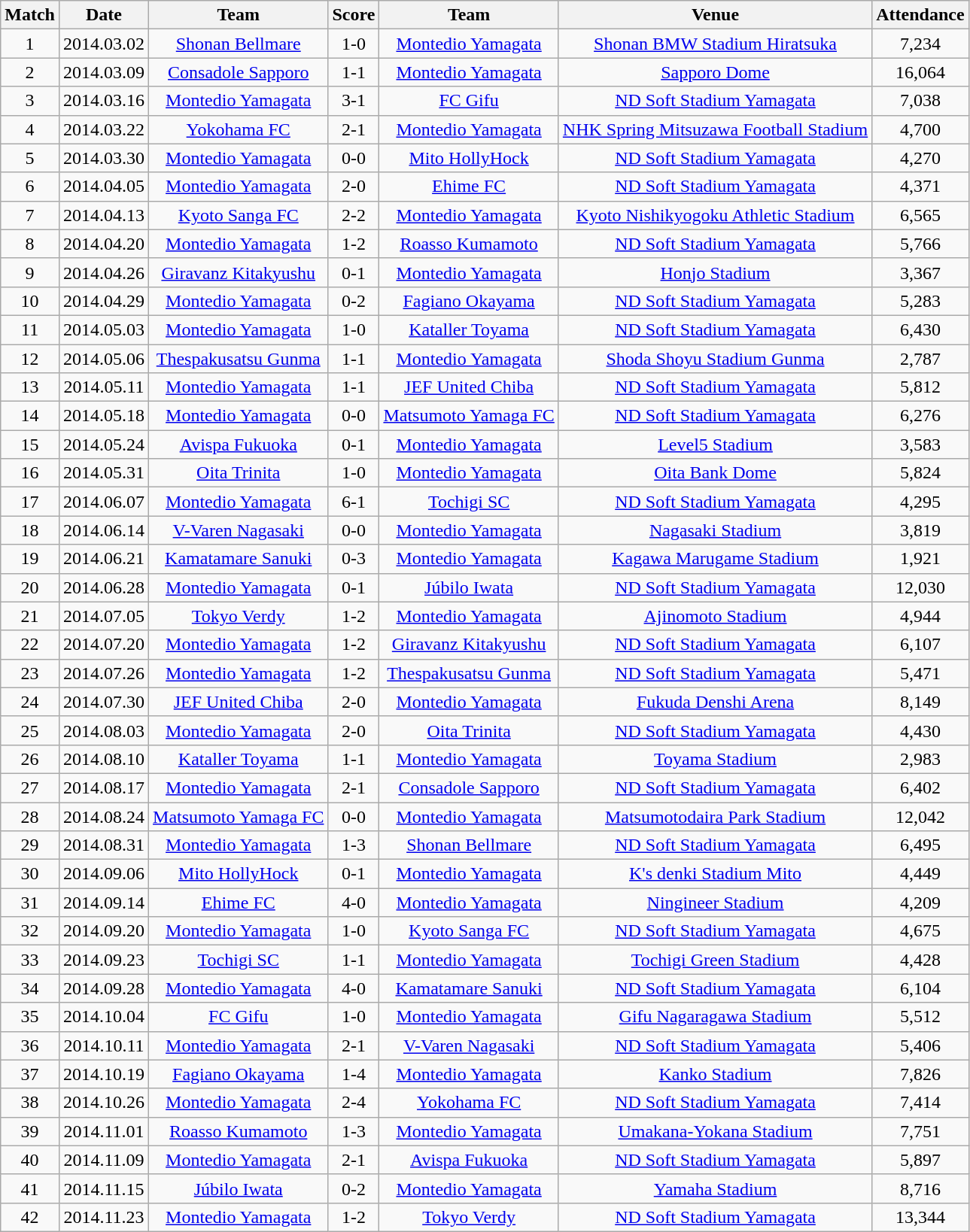<table class="wikitable" style="text-align:center;">
<tr>
<th>Match</th>
<th>Date</th>
<th>Team</th>
<th>Score</th>
<th>Team</th>
<th>Venue</th>
<th>Attendance</th>
</tr>
<tr>
<td>1</td>
<td>2014.03.02</td>
<td><a href='#'>Shonan Bellmare</a></td>
<td>1-0</td>
<td><a href='#'>Montedio Yamagata</a></td>
<td><a href='#'>Shonan BMW Stadium Hiratsuka</a></td>
<td>7,234</td>
</tr>
<tr>
<td>2</td>
<td>2014.03.09</td>
<td><a href='#'>Consadole Sapporo</a></td>
<td>1-1</td>
<td><a href='#'>Montedio Yamagata</a></td>
<td><a href='#'>Sapporo Dome</a></td>
<td>16,064</td>
</tr>
<tr>
<td>3</td>
<td>2014.03.16</td>
<td><a href='#'>Montedio Yamagata</a></td>
<td>3-1</td>
<td><a href='#'>FC Gifu</a></td>
<td><a href='#'>ND Soft Stadium Yamagata</a></td>
<td>7,038</td>
</tr>
<tr>
<td>4</td>
<td>2014.03.22</td>
<td><a href='#'>Yokohama FC</a></td>
<td>2-1</td>
<td><a href='#'>Montedio Yamagata</a></td>
<td><a href='#'>NHK Spring Mitsuzawa Football Stadium</a></td>
<td>4,700</td>
</tr>
<tr>
<td>5</td>
<td>2014.03.30</td>
<td><a href='#'>Montedio Yamagata</a></td>
<td>0-0</td>
<td><a href='#'>Mito HollyHock</a></td>
<td><a href='#'>ND Soft Stadium Yamagata</a></td>
<td>4,270</td>
</tr>
<tr>
<td>6</td>
<td>2014.04.05</td>
<td><a href='#'>Montedio Yamagata</a></td>
<td>2-0</td>
<td><a href='#'>Ehime FC</a></td>
<td><a href='#'>ND Soft Stadium Yamagata</a></td>
<td>4,371</td>
</tr>
<tr>
<td>7</td>
<td>2014.04.13</td>
<td><a href='#'>Kyoto Sanga FC</a></td>
<td>2-2</td>
<td><a href='#'>Montedio Yamagata</a></td>
<td><a href='#'>Kyoto Nishikyogoku Athletic Stadium</a></td>
<td>6,565</td>
</tr>
<tr>
<td>8</td>
<td>2014.04.20</td>
<td><a href='#'>Montedio Yamagata</a></td>
<td>1-2</td>
<td><a href='#'>Roasso Kumamoto</a></td>
<td><a href='#'>ND Soft Stadium Yamagata</a></td>
<td>5,766</td>
</tr>
<tr>
<td>9</td>
<td>2014.04.26</td>
<td><a href='#'>Giravanz Kitakyushu</a></td>
<td>0-1</td>
<td><a href='#'>Montedio Yamagata</a></td>
<td><a href='#'>Honjo Stadium</a></td>
<td>3,367</td>
</tr>
<tr>
<td>10</td>
<td>2014.04.29</td>
<td><a href='#'>Montedio Yamagata</a></td>
<td>0-2</td>
<td><a href='#'>Fagiano Okayama</a></td>
<td><a href='#'>ND Soft Stadium Yamagata</a></td>
<td>5,283</td>
</tr>
<tr>
<td>11</td>
<td>2014.05.03</td>
<td><a href='#'>Montedio Yamagata</a></td>
<td>1-0</td>
<td><a href='#'>Kataller Toyama</a></td>
<td><a href='#'>ND Soft Stadium Yamagata</a></td>
<td>6,430</td>
</tr>
<tr>
<td>12</td>
<td>2014.05.06</td>
<td><a href='#'>Thespakusatsu Gunma</a></td>
<td>1-1</td>
<td><a href='#'>Montedio Yamagata</a></td>
<td><a href='#'>Shoda Shoyu Stadium Gunma</a></td>
<td>2,787</td>
</tr>
<tr>
<td>13</td>
<td>2014.05.11</td>
<td><a href='#'>Montedio Yamagata</a></td>
<td>1-1</td>
<td><a href='#'>JEF United Chiba</a></td>
<td><a href='#'>ND Soft Stadium Yamagata</a></td>
<td>5,812</td>
</tr>
<tr>
<td>14</td>
<td>2014.05.18</td>
<td><a href='#'>Montedio Yamagata</a></td>
<td>0-0</td>
<td><a href='#'>Matsumoto Yamaga FC</a></td>
<td><a href='#'>ND Soft Stadium Yamagata</a></td>
<td>6,276</td>
</tr>
<tr>
<td>15</td>
<td>2014.05.24</td>
<td><a href='#'>Avispa Fukuoka</a></td>
<td>0-1</td>
<td><a href='#'>Montedio Yamagata</a></td>
<td><a href='#'>Level5 Stadium</a></td>
<td>3,583</td>
</tr>
<tr>
<td>16</td>
<td>2014.05.31</td>
<td><a href='#'>Oita Trinita</a></td>
<td>1-0</td>
<td><a href='#'>Montedio Yamagata</a></td>
<td><a href='#'>Oita Bank Dome</a></td>
<td>5,824</td>
</tr>
<tr>
<td>17</td>
<td>2014.06.07</td>
<td><a href='#'>Montedio Yamagata</a></td>
<td>6-1</td>
<td><a href='#'>Tochigi SC</a></td>
<td><a href='#'>ND Soft Stadium Yamagata</a></td>
<td>4,295</td>
</tr>
<tr>
<td>18</td>
<td>2014.06.14</td>
<td><a href='#'>V-Varen Nagasaki</a></td>
<td>0-0</td>
<td><a href='#'>Montedio Yamagata</a></td>
<td><a href='#'>Nagasaki Stadium</a></td>
<td>3,819</td>
</tr>
<tr>
<td>19</td>
<td>2014.06.21</td>
<td><a href='#'>Kamatamare Sanuki</a></td>
<td>0-3</td>
<td><a href='#'>Montedio Yamagata</a></td>
<td><a href='#'>Kagawa Marugame Stadium</a></td>
<td>1,921</td>
</tr>
<tr>
<td>20</td>
<td>2014.06.28</td>
<td><a href='#'>Montedio Yamagata</a></td>
<td>0-1</td>
<td><a href='#'>Júbilo Iwata</a></td>
<td><a href='#'>ND Soft Stadium Yamagata</a></td>
<td>12,030</td>
</tr>
<tr>
<td>21</td>
<td>2014.07.05</td>
<td><a href='#'>Tokyo Verdy</a></td>
<td>1-2</td>
<td><a href='#'>Montedio Yamagata</a></td>
<td><a href='#'>Ajinomoto Stadium</a></td>
<td>4,944</td>
</tr>
<tr>
<td>22</td>
<td>2014.07.20</td>
<td><a href='#'>Montedio Yamagata</a></td>
<td>1-2</td>
<td><a href='#'>Giravanz Kitakyushu</a></td>
<td><a href='#'>ND Soft Stadium Yamagata</a></td>
<td>6,107</td>
</tr>
<tr>
<td>23</td>
<td>2014.07.26</td>
<td><a href='#'>Montedio Yamagata</a></td>
<td>1-2</td>
<td><a href='#'>Thespakusatsu Gunma</a></td>
<td><a href='#'>ND Soft Stadium Yamagata</a></td>
<td>5,471</td>
</tr>
<tr>
<td>24</td>
<td>2014.07.30</td>
<td><a href='#'>JEF United Chiba</a></td>
<td>2-0</td>
<td><a href='#'>Montedio Yamagata</a></td>
<td><a href='#'>Fukuda Denshi Arena</a></td>
<td>8,149</td>
</tr>
<tr>
<td>25</td>
<td>2014.08.03</td>
<td><a href='#'>Montedio Yamagata</a></td>
<td>2-0</td>
<td><a href='#'>Oita Trinita</a></td>
<td><a href='#'>ND Soft Stadium Yamagata</a></td>
<td>4,430</td>
</tr>
<tr>
<td>26</td>
<td>2014.08.10</td>
<td><a href='#'>Kataller Toyama</a></td>
<td>1-1</td>
<td><a href='#'>Montedio Yamagata</a></td>
<td><a href='#'>Toyama Stadium</a></td>
<td>2,983</td>
</tr>
<tr>
<td>27</td>
<td>2014.08.17</td>
<td><a href='#'>Montedio Yamagata</a></td>
<td>2-1</td>
<td><a href='#'>Consadole Sapporo</a></td>
<td><a href='#'>ND Soft Stadium Yamagata</a></td>
<td>6,402</td>
</tr>
<tr>
<td>28</td>
<td>2014.08.24</td>
<td><a href='#'>Matsumoto Yamaga FC</a></td>
<td>0-0</td>
<td><a href='#'>Montedio Yamagata</a></td>
<td><a href='#'>Matsumotodaira Park Stadium</a></td>
<td>12,042</td>
</tr>
<tr>
<td>29</td>
<td>2014.08.31</td>
<td><a href='#'>Montedio Yamagata</a></td>
<td>1-3</td>
<td><a href='#'>Shonan Bellmare</a></td>
<td><a href='#'>ND Soft Stadium Yamagata</a></td>
<td>6,495</td>
</tr>
<tr>
<td>30</td>
<td>2014.09.06</td>
<td><a href='#'>Mito HollyHock</a></td>
<td>0-1</td>
<td><a href='#'>Montedio Yamagata</a></td>
<td><a href='#'>K's denki Stadium Mito</a></td>
<td>4,449</td>
</tr>
<tr>
<td>31</td>
<td>2014.09.14</td>
<td><a href='#'>Ehime FC</a></td>
<td>4-0</td>
<td><a href='#'>Montedio Yamagata</a></td>
<td><a href='#'>Ningineer Stadium</a></td>
<td>4,209</td>
</tr>
<tr>
<td>32</td>
<td>2014.09.20</td>
<td><a href='#'>Montedio Yamagata</a></td>
<td>1-0</td>
<td><a href='#'>Kyoto Sanga FC</a></td>
<td><a href='#'>ND Soft Stadium Yamagata</a></td>
<td>4,675</td>
</tr>
<tr>
<td>33</td>
<td>2014.09.23</td>
<td><a href='#'>Tochigi SC</a></td>
<td>1-1</td>
<td><a href='#'>Montedio Yamagata</a></td>
<td><a href='#'>Tochigi Green Stadium</a></td>
<td>4,428</td>
</tr>
<tr>
<td>34</td>
<td>2014.09.28</td>
<td><a href='#'>Montedio Yamagata</a></td>
<td>4-0</td>
<td><a href='#'>Kamatamare Sanuki</a></td>
<td><a href='#'>ND Soft Stadium Yamagata</a></td>
<td>6,104</td>
</tr>
<tr>
<td>35</td>
<td>2014.10.04</td>
<td><a href='#'>FC Gifu</a></td>
<td>1-0</td>
<td><a href='#'>Montedio Yamagata</a></td>
<td><a href='#'>Gifu Nagaragawa Stadium</a></td>
<td>5,512</td>
</tr>
<tr>
<td>36</td>
<td>2014.10.11</td>
<td><a href='#'>Montedio Yamagata</a></td>
<td>2-1</td>
<td><a href='#'>V-Varen Nagasaki</a></td>
<td><a href='#'>ND Soft Stadium Yamagata</a></td>
<td>5,406</td>
</tr>
<tr>
<td>37</td>
<td>2014.10.19</td>
<td><a href='#'>Fagiano Okayama</a></td>
<td>1-4</td>
<td><a href='#'>Montedio Yamagata</a></td>
<td><a href='#'>Kanko Stadium</a></td>
<td>7,826</td>
</tr>
<tr>
<td>38</td>
<td>2014.10.26</td>
<td><a href='#'>Montedio Yamagata</a></td>
<td>2-4</td>
<td><a href='#'>Yokohama FC</a></td>
<td><a href='#'>ND Soft Stadium Yamagata</a></td>
<td>7,414</td>
</tr>
<tr>
<td>39</td>
<td>2014.11.01</td>
<td><a href='#'>Roasso Kumamoto</a></td>
<td>1-3</td>
<td><a href='#'>Montedio Yamagata</a></td>
<td><a href='#'>Umakana-Yokana Stadium</a></td>
<td>7,751</td>
</tr>
<tr>
<td>40</td>
<td>2014.11.09</td>
<td><a href='#'>Montedio Yamagata</a></td>
<td>2-1</td>
<td><a href='#'>Avispa Fukuoka</a></td>
<td><a href='#'>ND Soft Stadium Yamagata</a></td>
<td>5,897</td>
</tr>
<tr>
<td>41</td>
<td>2014.11.15</td>
<td><a href='#'>Júbilo Iwata</a></td>
<td>0-2</td>
<td><a href='#'>Montedio Yamagata</a></td>
<td><a href='#'>Yamaha Stadium</a></td>
<td>8,716</td>
</tr>
<tr>
<td>42</td>
<td>2014.11.23</td>
<td><a href='#'>Montedio Yamagata</a></td>
<td>1-2</td>
<td><a href='#'>Tokyo Verdy</a></td>
<td><a href='#'>ND Soft Stadium Yamagata</a></td>
<td>13,344</td>
</tr>
</table>
